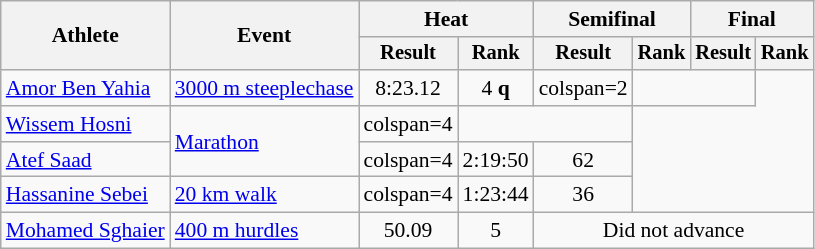<table class="wikitable" style="font-size:90%">
<tr>
<th rowspan="2">Athlete</th>
<th rowspan="2">Event</th>
<th colspan="2">Heat</th>
<th colspan="2">Semifinal</th>
<th colspan="2">Final</th>
</tr>
<tr style="font-size:95%">
<th>Result</th>
<th>Rank</th>
<th>Result</th>
<th>Rank</th>
<th>Result</th>
<th>Rank</th>
</tr>
<tr align=center>
<td align=left><a href='#'>Amor Ben Yahia</a></td>
<td align=left><a href='#'>3000 m steeplechase</a></td>
<td>8:23.12</td>
<td>4 <strong>q</strong></td>
<td>colspan=2 </td>
<td colspan=2></td>
</tr>
<tr align=center>
<td align=left><a href='#'>Wissem Hosni</a></td>
<td align=left rowspan=2><a href='#'>Marathon</a></td>
<td>colspan=4 </td>
<td colspan=2></td>
</tr>
<tr align=center>
<td align=left><a href='#'>Atef Saad</a></td>
<td>colspan=4 </td>
<td>2:19:50</td>
<td>62</td>
</tr>
<tr align=center>
<td align=left><a href='#'>Hassanine Sebei</a></td>
<td align=left><a href='#'>20 km walk</a></td>
<td>colspan=4 </td>
<td>1:23:44</td>
<td>36</td>
</tr>
<tr align=center>
<td align=left><a href='#'>Mohamed Sghaier</a></td>
<td align=left><a href='#'>400 m hurdles</a></td>
<td>50.09</td>
<td>5</td>
<td colspan=4>Did not advance</td>
</tr>
</table>
